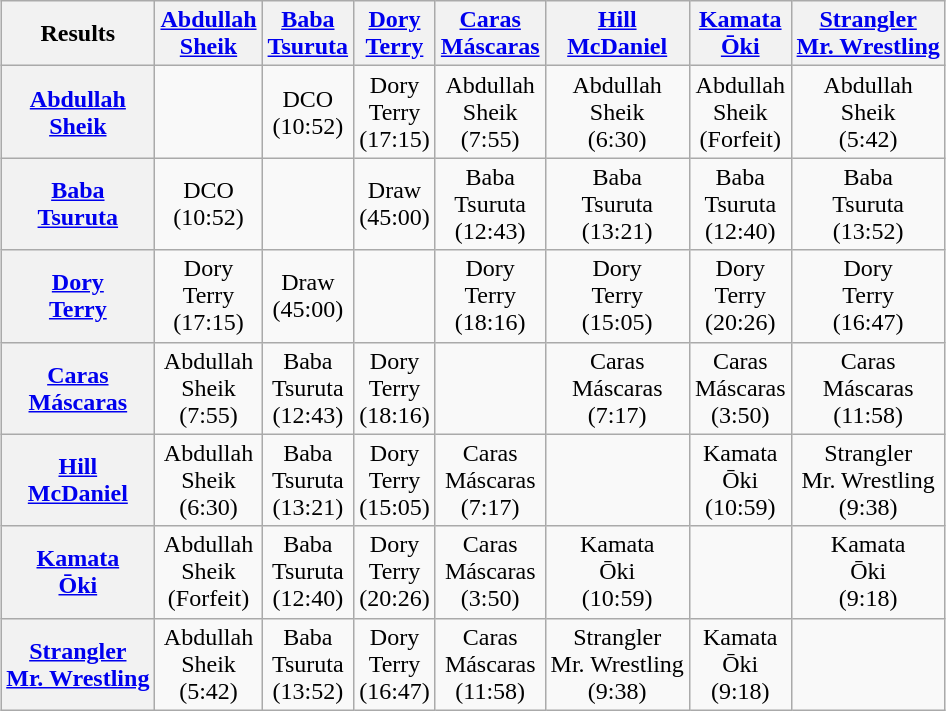<table class="wikitable" style="text-align:center; margin: 1em auto 1em auto">
<tr>
<th>Results</th>
<th><a href='#'>Abdullah</a><br><a href='#'>Sheik</a></th>
<th><a href='#'>Baba</a><br><a href='#'>Tsuruta</a></th>
<th><a href='#'>Dory</a><br><a href='#'>Terry</a></th>
<th><a href='#'>Caras</a><br><a href='#'>Máscaras</a></th>
<th><a href='#'>Hill</a><br><a href='#'>McDaniel</a></th>
<th><a href='#'>Kamata</a><br><a href='#'>Ōki</a></th>
<th><a href='#'>Strangler</a><br><a href='#'>Mr. Wrestling</a></th>
</tr>
<tr>
<th><a href='#'>Abdullah</a><br><a href='#'>Sheik</a></th>
<td></td>
<td>DCO<br>(10:52)</td>
<td>Dory<br>Terry<br>(17:15)</td>
<td>Abdullah<br>Sheik<br>(7:55)</td>
<td>Abdullah<br>Sheik<br>(6:30)</td>
<td>Abdullah<br>Sheik<br>(Forfeit)</td>
<td>Abdullah<br>Sheik<br>(5:42)</td>
</tr>
<tr>
<th><a href='#'>Baba</a><br><a href='#'>Tsuruta</a></th>
<td>DCO<br>(10:52)</td>
<td></td>
<td>Draw<br>(45:00)</td>
<td>Baba<br>Tsuruta<br>(12:43)</td>
<td>Baba<br>Tsuruta<br>(13:21)</td>
<td>Baba<br>Tsuruta<br>(12:40)</td>
<td>Baba<br>Tsuruta<br>(13:52)</td>
</tr>
<tr>
<th><a href='#'>Dory</a><br><a href='#'>Terry</a></th>
<td>Dory<br>Terry<br>(17:15)</td>
<td>Draw<br>(45:00)</td>
<td></td>
<td>Dory<br>Terry<br>(18:16)</td>
<td>Dory<br>Terry<br>(15:05)</td>
<td>Dory<br>Terry<br>(20:26)</td>
<td>Dory<br>Terry<br>(16:47)</td>
</tr>
<tr>
<th><a href='#'>Caras</a><br><a href='#'>Máscaras</a></th>
<td>Abdullah<br>Sheik<br>(7:55)</td>
<td>Baba<br>Tsuruta<br>(12:43)</td>
<td>Dory<br>Terry<br>(18:16)</td>
<td></td>
<td>Caras<br>Máscaras<br>(7:17)</td>
<td>Caras<br>Máscaras<br>(3:50)</td>
<td>Caras<br>Máscaras<br>(11:58)</td>
</tr>
<tr>
<th><a href='#'>Hill</a><br><a href='#'>McDaniel</a></th>
<td>Abdullah<br>Sheik<br>(6:30)</td>
<td>Baba<br>Tsuruta<br>(13:21)</td>
<td>Dory<br>Terry<br>(15:05)</td>
<td>Caras<br>Máscaras<br>(7:17)</td>
<td></td>
<td>Kamata<br>Ōki<br>(10:59)</td>
<td>Strangler<br>Mr. Wrestling<br>(9:38)</td>
</tr>
<tr>
<th><a href='#'>Kamata</a><br><a href='#'>Ōki</a></th>
<td>Abdullah<br>Sheik<br>(Forfeit)</td>
<td>Baba<br>Tsuruta<br>(12:40)</td>
<td>Dory<br>Terry<br>(20:26)</td>
<td>Caras<br>Máscaras<br>(3:50)</td>
<td>Kamata<br>Ōki<br>(10:59)</td>
<td></td>
<td>Kamata<br>Ōki<br>(9:18)</td>
</tr>
<tr>
<th><a href='#'>Strangler</a><br><a href='#'>Mr. Wrestling</a></th>
<td>Abdullah<br>Sheik<br>(5:42)</td>
<td>Baba<br>Tsuruta<br>(13:52)</td>
<td>Dory<br>Terry<br>(16:47)</td>
<td>Caras<br>Máscaras<br>(11:58)</td>
<td>Strangler<br>Mr. Wrestling<br>(9:38)</td>
<td>Kamata<br>Ōki<br>(9:18)</td>
<td></td>
</tr>
</table>
